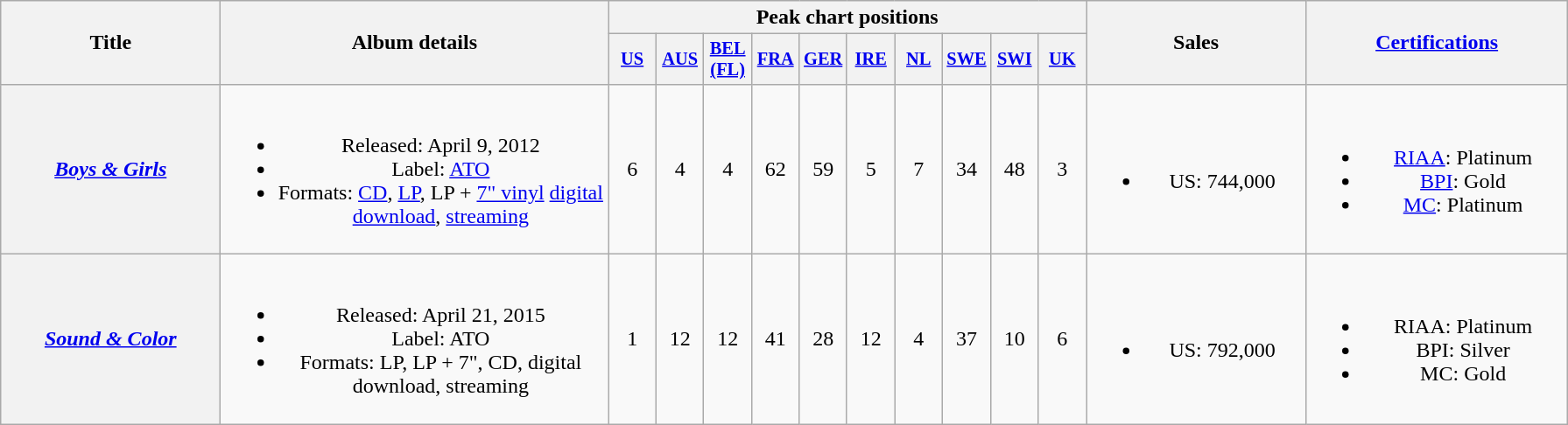<table class="wikitable plainrowheaders" style="text-align:center;">
<tr>
<th scope="col" rowspan="2" style="width:10em;">Title</th>
<th scope="col" rowspan="2" style="width:18em;">Album details</th>
<th scope="col" colspan="10">Peak chart positions</th>
<th scope="col" rowspan="2" style="width:10em;">Sales</th>
<th scope="col" rowspan="2" style="width:12em;"><a href='#'>Certifications</a></th>
</tr>
<tr>
<th scope="col" style="width:2.2em;font-size:85%;"><a href='#'>US</a><br></th>
<th scope="col" style="width:2.2em;font-size:85%;"><a href='#'>AUS</a><br></th>
<th scope="col" style="width:2.2em;font-size:85%;"><a href='#'>BEL<br>(FL)</a><br></th>
<th scope="col" style="width:2.2em;font-size:85%;"><a href='#'>FRA</a><br></th>
<th scope="col" style="width:2.2em;font-size:85%;"><a href='#'>GER</a><br></th>
<th scope="col" style="width:2.2em;font-size:85%;"><a href='#'>IRE</a><br></th>
<th scope="col" style="width:2.2em;font-size:85%;"><a href='#'>NL</a><br></th>
<th scope="col" style="width:2.2em;font-size:85%;"><a href='#'>SWE</a><br></th>
<th scope="col" style="width:2.2em;font-size:85%;"><a href='#'>SWI</a><br></th>
<th scope="col" style="width:2.2em;font-size:85%;"><a href='#'>UK</a><br></th>
</tr>
<tr>
<th scope="row"><em><a href='#'>Boys & Girls</a></em></th>
<td><br><ul><li>Released: April 9, 2012</li><li>Label: <a href='#'>ATO</a></li><li>Formats: <a href='#'>CD</a>, <a href='#'>LP</a>, LP + <a href='#'>7" vinyl</a> <a href='#'>digital download</a>, <a href='#'>streaming</a></li></ul></td>
<td>6</td>
<td>4</td>
<td>4</td>
<td>62</td>
<td>59</td>
<td>5</td>
<td>7</td>
<td>34</td>
<td>48</td>
<td>3</td>
<td><br><ul><li>US: 744,000</li></ul></td>
<td><br><ul><li><a href='#'>RIAA</a>: Platinum</li><li><a href='#'>BPI</a>: Gold</li><li><a href='#'>MC</a>: Platinum</li></ul></td>
</tr>
<tr>
<th scope="row"><em><a href='#'>Sound & Color</a></em></th>
<td><br><ul><li>Released: April 21, 2015</li><li>Label: ATO</li><li>Formats: LP, LP + 7", CD, digital download, streaming</li></ul></td>
<td>1</td>
<td>12</td>
<td>12</td>
<td>41</td>
<td>28</td>
<td>12</td>
<td>4</td>
<td>37</td>
<td>10</td>
<td>6</td>
<td><br><ul><li>US: 792,000</li></ul></td>
<td><br><ul><li>RIAA: Platinum</li><li>BPI: Silver</li><li>MC: Gold</li></ul></td>
</tr>
</table>
